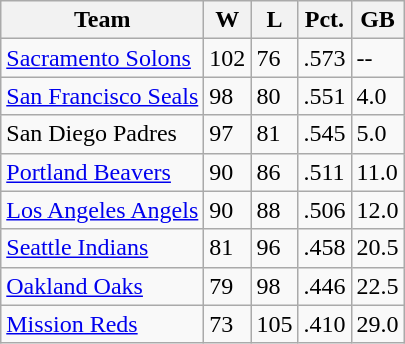<table class="wikitable">
<tr>
<th>Team</th>
<th>W</th>
<th>L</th>
<th>Pct.</th>
<th>GB</th>
</tr>
<tr>
<td><a href='#'>Sacramento Solons</a></td>
<td>102</td>
<td>76</td>
<td>.573</td>
<td>--</td>
</tr>
<tr>
<td><a href='#'>San Francisco Seals</a></td>
<td>98</td>
<td>80</td>
<td>.551</td>
<td>4.0</td>
</tr>
<tr>
<td>San Diego Padres</td>
<td>97</td>
<td>81</td>
<td>.545</td>
<td>5.0</td>
</tr>
<tr>
<td><a href='#'>Portland Beavers</a></td>
<td>90</td>
<td>86</td>
<td>.511</td>
<td>11.0</td>
</tr>
<tr>
<td><a href='#'>Los Angeles Angels</a></td>
<td>90</td>
<td>88</td>
<td>.506</td>
<td>12.0</td>
</tr>
<tr>
<td><a href='#'>Seattle Indians</a></td>
<td>81</td>
<td>96</td>
<td>.458</td>
<td>20.5</td>
</tr>
<tr>
<td><a href='#'>Oakland Oaks</a></td>
<td>79</td>
<td>98</td>
<td>.446</td>
<td>22.5</td>
</tr>
<tr>
<td><a href='#'>Mission Reds</a></td>
<td>73</td>
<td>105</td>
<td>.410</td>
<td>29.0</td>
</tr>
</table>
